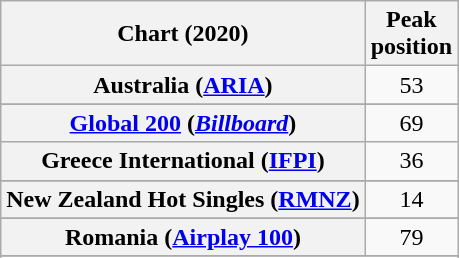<table class="wikitable sortable plainrowheaders" style="text-align:center">
<tr>
<th scope="col">Chart (2020)</th>
<th scope="col">Peak<br>position</th>
</tr>
<tr>
<th scope="row">Australia (<a href='#'>ARIA</a>)</th>
<td>53</td>
</tr>
<tr>
</tr>
<tr>
</tr>
<tr>
</tr>
<tr>
</tr>
<tr>
<th scope="row"><a href='#'>Global 200</a> (<em><a href='#'>Billboard</a></em>)</th>
<td>69</td>
</tr>
<tr>
<th scope="row">Greece International (<a href='#'>IFPI</a>)</th>
<td>36</td>
</tr>
<tr>
</tr>
<tr>
<th scope="row">New Zealand Hot Singles (<a href='#'>RMNZ</a>)</th>
<td>14</td>
</tr>
<tr>
</tr>
<tr>
<th scope="row">Romania (<a href='#'>Airplay 100</a>)</th>
<td>79</td>
</tr>
<tr>
</tr>
<tr>
</tr>
<tr>
</tr>
<tr>
</tr>
<tr>
</tr>
<tr>
</tr>
</table>
